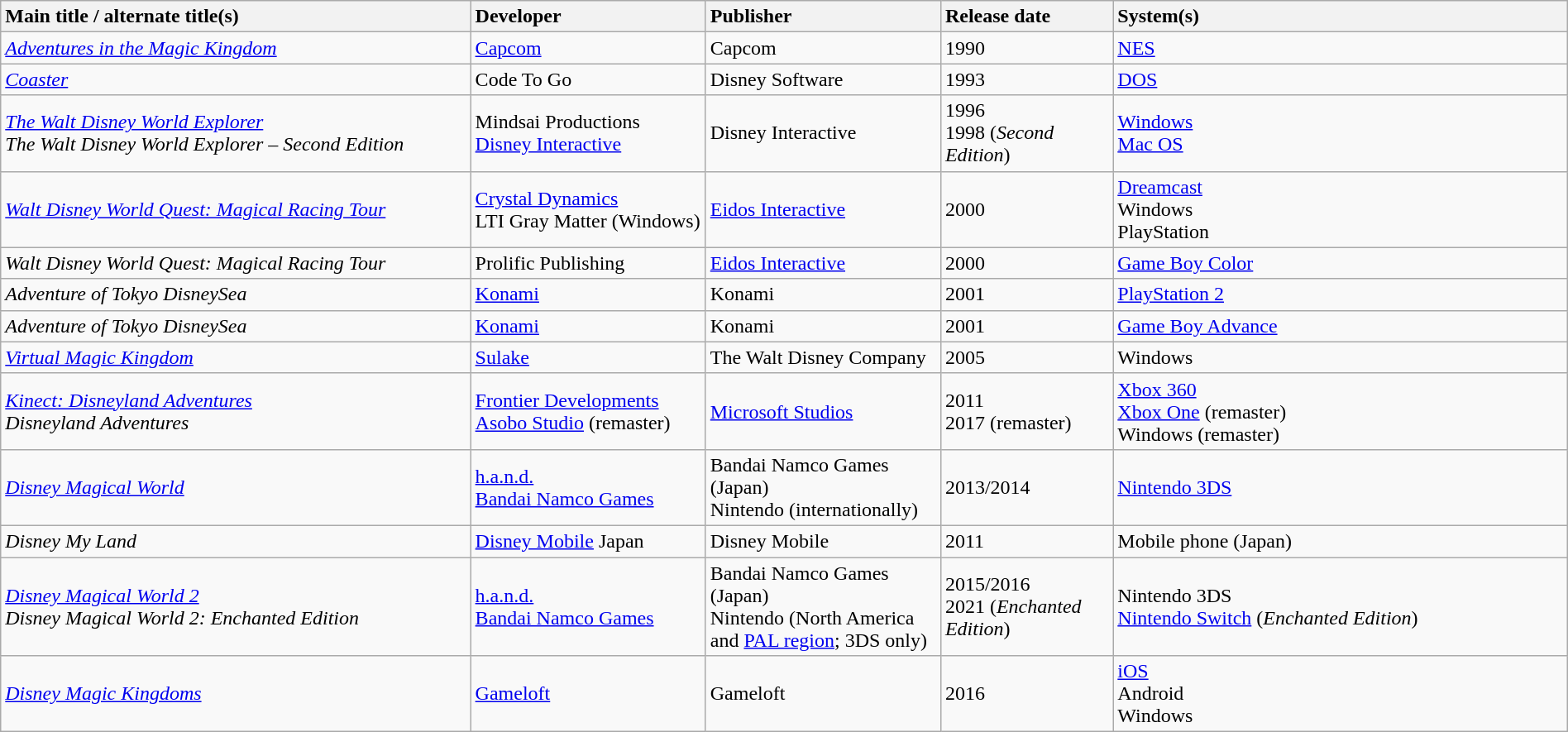<table class="wikitable sortable" style="width: 100%;">
<tr>
<th style="width:30%; text-align:left;">Main title / alternate title(s)</th>
<th style="width:15%; text-align:left;">Developer</th>
<th style="width:15%; text-align:left;">Publisher</th>
<th style="width:11%; text-align:left;">Release date</th>
<th style="width:44%; text-align:left;">System(s)</th>
</tr>
<tr>
<td><em><a href='#'>Adventures in the Magic Kingdom</a></em></td>
<td><a href='#'>Capcom</a></td>
<td>Capcom</td>
<td>1990</td>
<td><a href='#'>NES</a></td>
</tr>
<tr>
<td><em><a href='#'>Coaster</a></em></td>
<td>Code To Go</td>
<td>Disney Software</td>
<td>1993</td>
<td><a href='#'>DOS</a></td>
</tr>
<tr>
<td><em><a href='#'>The Walt Disney World Explorer</a></em><br><em>The Walt Disney World Explorer – Second Edition</em></td>
<td>Mindsai Productions<br><a href='#'>Disney Interactive</a></td>
<td>Disney Interactive</td>
<td>1996<br>1998 (<em>Second Edition</em>)</td>
<td><a href='#'>Windows</a><br><a href='#'>Mac OS</a></td>
</tr>
<tr>
<td><em><a href='#'>Walt Disney World Quest: Magical Racing Tour</a></em></td>
<td><a href='#'>Crystal Dynamics</a><br>LTI Gray Matter (Windows)</td>
<td><a href='#'>Eidos Interactive</a></td>
<td>2000</td>
<td><a href='#'>Dreamcast</a><br>Windows<br>PlayStation</td>
</tr>
<tr>
<td><em>Walt Disney World Quest: Magical Racing Tour</em> </td>
<td>Prolific Publishing</td>
<td><a href='#'>Eidos Interactive</a></td>
<td>2000</td>
<td><a href='#'>Game Boy Color</a></td>
</tr>
<tr>
<td><em>Adventure of Tokyo DisneySea</em></td>
<td><a href='#'>Konami</a></td>
<td>Konami</td>
<td>2001</td>
<td><a href='#'>PlayStation 2</a></td>
</tr>
<tr>
<td><em>Adventure of Tokyo DisneySea</em></td>
<td><a href='#'>Konami</a></td>
<td>Konami</td>
<td>2001</td>
<td><a href='#'>Game Boy Advance</a></td>
</tr>
<tr>
<td><em><a href='#'>Virtual Magic Kingdom</a></em></td>
<td><a href='#'>Sulake</a></td>
<td>The Walt Disney Company</td>
<td>2005</td>
<td>Windows</td>
</tr>
<tr>
<td><em><a href='#'>Kinect: Disneyland Adventures</a></em><br><em>Disneyland Adventures</em></td>
<td><a href='#'>Frontier Developments</a><br><a href='#'>Asobo Studio</a> (remaster)</td>
<td><a href='#'>Microsoft Studios</a></td>
<td>2011<br>2017 (remaster)</td>
<td><a href='#'>Xbox 360</a><br><a href='#'>Xbox One</a> (remaster)<br>Windows (remaster)</td>
</tr>
<tr>
<td><em><a href='#'>Disney Magical World</a></em></td>
<td><a href='#'>h.a.n.d.</a><br><a href='#'>Bandai Namco Games</a></td>
<td>Bandai Namco Games (Japan)<br>Nintendo (internationally)</td>
<td>2013/2014</td>
<td><a href='#'>Nintendo 3DS</a></td>
</tr>
<tr>
<td><em>Disney My Land</em></td>
<td><a href='#'>Disney Mobile</a> Japan</td>
<td>Disney Mobile</td>
<td>2011</td>
<td>Mobile phone (Japan)</td>
</tr>
<tr>
<td><em><a href='#'>Disney Magical World 2</a></em><br><em>Disney Magical World 2: Enchanted Edition</em></td>
<td><a href='#'>h.a.n.d.</a><br><a href='#'>Bandai Namco Games</a></td>
<td>Bandai Namco Games (Japan)<br>Nintendo (North America and <a href='#'>PAL region</a>; 3DS only)</td>
<td>2015/2016<br>2021 (<em>Enchanted Edition</em>)</td>
<td>Nintendo 3DS<br><a href='#'>Nintendo Switch</a> (<em>Enchanted Edition</em>)</td>
</tr>
<tr>
<td><em><a href='#'>Disney Magic Kingdoms</a></em></td>
<td><a href='#'>Gameloft</a></td>
<td>Gameloft</td>
<td>2016</td>
<td><a href='#'>iOS</a><br>Android<br>Windows</td>
</tr>
</table>
